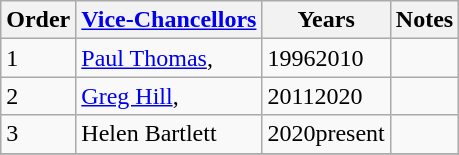<table class="wikitable">
<tr>
<th>Order</th>
<th><a href='#'>Vice-Chancellors</a></th>
<th>Years</th>
<th>Notes</th>
</tr>
<tr>
<td>1</td>
<td><a href='#'>Paul Thomas</a>, </td>
<td>19962010</td>
<td></td>
</tr>
<tr>
<td>2</td>
<td><a href='#'>Greg Hill</a>, </td>
<td>20112020</td>
<td></td>
</tr>
<tr>
<td>3</td>
<td>Helen Bartlett</td>
<td>2020present</td>
<td></td>
</tr>
<tr>
</tr>
</table>
